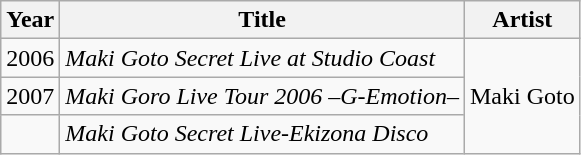<table class="wikitable">
<tr>
<th>Year</th>
<th>Title</th>
<th>Artist</th>
</tr>
<tr>
<td>2006</td>
<td><em>Maki Goto Secret Live at Studio Coast</em></td>
<td rowspan="3">Maki Goto</td>
</tr>
<tr>
<td>2007</td>
<td><em>Maki Goro Live Tour 2006 –G-Emotion–</em></td>
</tr>
<tr>
<td></td>
<td><em>Maki Goto Secret Live-Ekizona Disco</em></td>
</tr>
</table>
